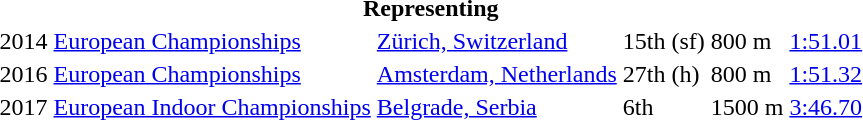<table>
<tr>
<th colspan="6">Representing </th>
</tr>
<tr>
<td>2014</td>
<td><a href='#'>European Championships</a></td>
<td><a href='#'>Zürich, Switzerland</a></td>
<td>15th (sf)</td>
<td>800 m</td>
<td><a href='#'>1:51.01</a></td>
</tr>
<tr>
<td>2016</td>
<td><a href='#'>European Championships</a></td>
<td><a href='#'>Amsterdam, Netherlands</a></td>
<td>27th (h)</td>
<td>800 m</td>
<td><a href='#'>1:51.32</a></td>
</tr>
<tr>
<td>2017</td>
<td><a href='#'>European Indoor Championships</a></td>
<td><a href='#'>Belgrade, Serbia</a></td>
<td>6th</td>
<td>1500 m</td>
<td><a href='#'>3:46.70</a></td>
</tr>
</table>
